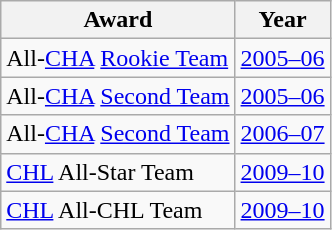<table class="wikitable">
<tr>
<th>Award</th>
<th>Year</th>
</tr>
<tr>
<td>All-<a href='#'>CHA</a> <a href='#'>Rookie Team</a></td>
<td><a href='#'>2005–06</a></td>
</tr>
<tr>
<td>All-<a href='#'>CHA</a> <a href='#'>Second Team</a></td>
<td><a href='#'>2005–06</a></td>
</tr>
<tr>
<td>All-<a href='#'>CHA</a> <a href='#'>Second Team</a></td>
<td><a href='#'>2006–07</a></td>
</tr>
<tr>
<td><a href='#'>CHL</a> All-Star Team</td>
<td><a href='#'>2009–10</a></td>
</tr>
<tr>
<td><a href='#'>CHL</a> All-CHL Team</td>
<td><a href='#'>2009–10</a></td>
</tr>
</table>
